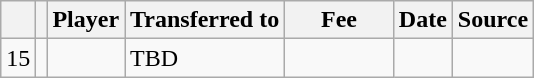<table class="wikitable plainrowheaders sortable">
<tr>
<th></th>
<th></th>
<th scope=col><strong>Player</strong></th>
<th><strong>Transferred to</strong></th>
<th !scope=col; style="width: 65px;"><strong>Fee</strong></th>
<th scope=col><strong>Date</strong></th>
<th scope=col><strong>Source</strong></th>
</tr>
<tr>
<td align=center>15</td>
<td align=center></td>
<td></td>
<td>TBD</td>
<td></td>
<td></td>
<td></td>
</tr>
</table>
